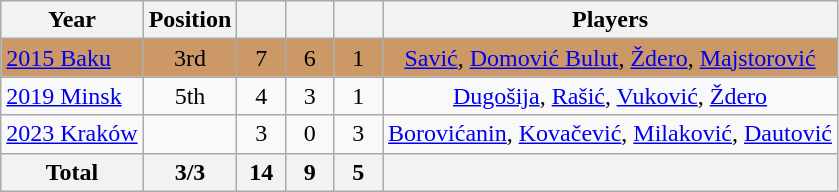<table class="wikitable" style="text-align: center;">
<tr>
<th>Year</th>
<th>Position</th>
<th width=25px></th>
<th width=25px></th>
<th width=25px></th>
<th>Players</th>
</tr>
<tr bgcolor="#cc9966">
<td style="text-align: left;"> <a href='#'>2015 Baku</a></td>
<td>3rd </td>
<td>7</td>
<td>6</td>
<td>1</td>
<td><a href='#'>Savić</a>, <a href='#'>Domović Bulut</a>, <a href='#'>Ždero</a>, <a href='#'>Majstorović</a></td>
</tr>
<tr>
<td style="text-align: left;"> <a href='#'>2019 Minsk</a></td>
<td>5th</td>
<td>4</td>
<td>3</td>
<td>1</td>
<td><a href='#'>Dugošija</a>, <a href='#'>Rašić</a>, <a href='#'>Vuković</a>, <a href='#'>Ždero</a></td>
</tr>
<tr>
<td style="text-align: left;"> <a href='#'>2023 Kraków</a></td>
<td></td>
<td>3</td>
<td>0</td>
<td>3</td>
<td><a href='#'>Borovićanin</a>, <a href='#'>Kovačević</a>, <a href='#'>Milaković</a>, <a href='#'>Dautović</a></td>
</tr>
<tr>
<th>Total</th>
<th>3/3</th>
<th>14</th>
<th>9</th>
<th>5</th>
<th></th>
</tr>
</table>
